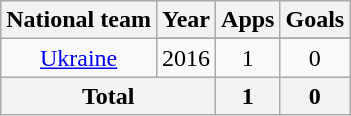<table class="wikitable" style="text-align:center">
<tr>
<th>National team</th>
<th>Year</th>
<th>Apps</th>
<th>Goals</th>
</tr>
<tr>
<td rowspan=2><a href='#'>Ukraine</a></td>
</tr>
<tr>
<td>2016</td>
<td>1</td>
<td>0</td>
</tr>
<tr>
<th colspan="2">Total</th>
<th>1</th>
<th>0</th>
</tr>
</table>
